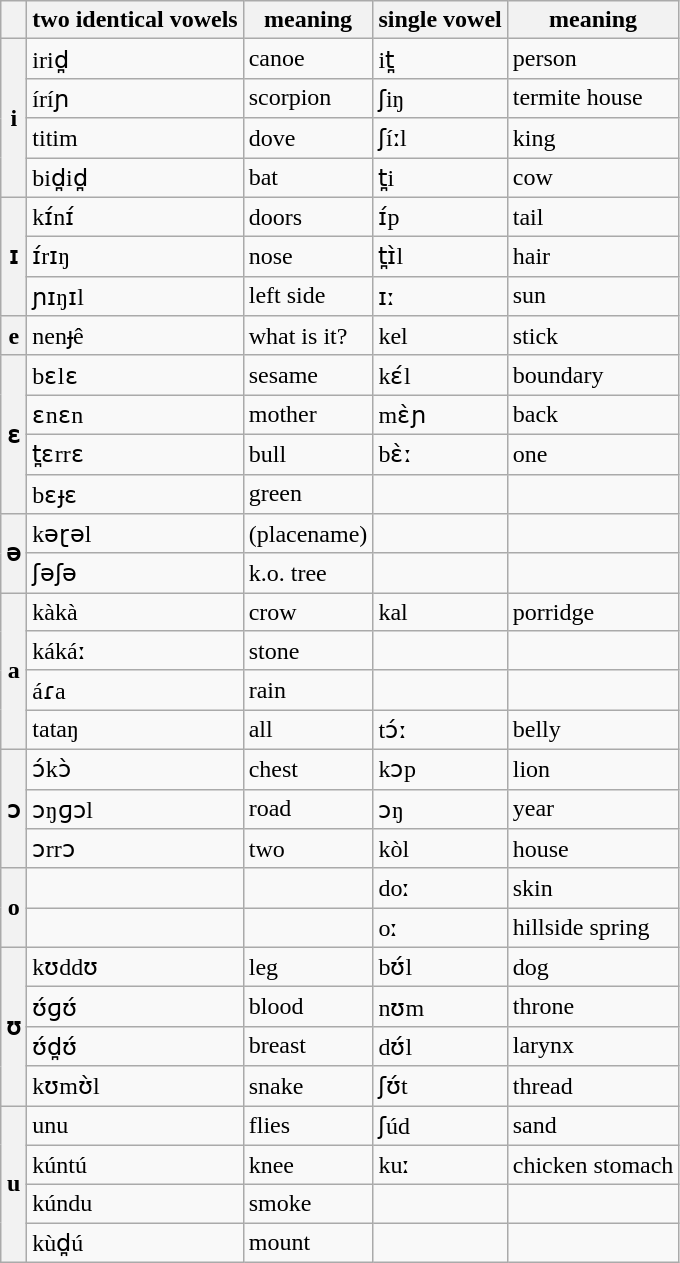<table class="wikitable">
<tr>
<th></th>
<th>two identical vowels</th>
<th>meaning</th>
<th>single vowel</th>
<th>meaning</th>
</tr>
<tr>
<th rowspan="4">i</th>
<td>irid̪</td>
<td>canoe</td>
<td>it̪</td>
<td>person</td>
</tr>
<tr>
<td>íríɲ</td>
<td>scorpion</td>
<td>ʃiŋ</td>
<td>termite house</td>
</tr>
<tr>
<td>titim</td>
<td>dove</td>
<td>ʃíːl</td>
<td>king</td>
</tr>
<tr>
<td>bid̪id̪</td>
<td>bat</td>
<td>t̪i</td>
<td>cow</td>
</tr>
<tr>
<th rowspan="3">ɪ</th>
<td>kɪ́nɪ́</td>
<td>doors</td>
<td>ɪ́p</td>
<td>tail</td>
</tr>
<tr>
<td>ɪ́rɪŋ</td>
<td>nose</td>
<td>t̪ɪ̀l</td>
<td>hair</td>
</tr>
<tr>
<td>ɲɪŋɪl</td>
<td>left side</td>
<td>ɪː</td>
<td>sun</td>
</tr>
<tr>
<th>e</th>
<td>nenɟê</td>
<td>what is it?</td>
<td>kel</td>
<td>stick</td>
</tr>
<tr>
<th rowspan="4">ɛ</th>
<td>bɛlɛ</td>
<td>sesame</td>
<td>kɛ́l</td>
<td>boundary</td>
</tr>
<tr>
<td>ɛnɛn</td>
<td>mother</td>
<td>mɛ̀ɲ</td>
<td>back</td>
</tr>
<tr>
<td>t̪ɛrrɛ</td>
<td>bull</td>
<td>bɛ̀ː</td>
<td>one</td>
</tr>
<tr>
<td>bɛɟɛ</td>
<td>green</td>
<td></td>
<td></td>
</tr>
<tr>
<th rowspan="2">ə</th>
<td>kəɽəl</td>
<td>(placename)</td>
<td></td>
<td></td>
</tr>
<tr>
<td>ʃəʃə</td>
<td>k.o. tree</td>
<td></td>
<td></td>
</tr>
<tr>
<th rowspan="4">a</th>
<td>kàkà</td>
<td>crow</td>
<td>kal</td>
<td>porridge</td>
</tr>
<tr>
<td>kákáː</td>
<td>stone</td>
<td></td>
<td></td>
</tr>
<tr>
<td>áɾa</td>
<td>rain</td>
<td></td>
<td></td>
</tr>
<tr>
<td>tataŋ</td>
<td>all</td>
<td>tɔ́ː</td>
<td>belly</td>
</tr>
<tr>
<th rowspan="3">ɔ</th>
<td>ɔ́kɔ̀</td>
<td>chest</td>
<td>kɔp</td>
<td>lion</td>
</tr>
<tr>
<td>ɔŋɡɔl</td>
<td>road</td>
<td>ɔŋ</td>
<td>year</td>
</tr>
<tr>
<td>ɔrrɔ</td>
<td>two</td>
<td>kòl</td>
<td>house</td>
</tr>
<tr>
<th rowspan="2">o</th>
<td></td>
<td></td>
<td>doː</td>
<td>skin</td>
</tr>
<tr>
<td></td>
<td></td>
<td>oː</td>
<td>hillside spring</td>
</tr>
<tr>
<th rowspan="4">ʊ</th>
<td>kʊddʊ</td>
<td>leg</td>
<td>bʊ́l</td>
<td>dog</td>
</tr>
<tr>
<td>ʊ́ɡʊ́</td>
<td>blood</td>
<td>nʊm</td>
<td>throne</td>
</tr>
<tr>
<td>ʊ́d̪ʊ́</td>
<td>breast</td>
<td>dʊ́l</td>
<td>larynx</td>
</tr>
<tr>
<td>kʊmʊ̀l</td>
<td>snake</td>
<td>ʃʊ́t</td>
<td>thread</td>
</tr>
<tr>
<th rowspan="4">u</th>
<td>unu</td>
<td>flies</td>
<td>ʃúd</td>
<td>sand</td>
</tr>
<tr>
<td>kúntú</td>
<td>knee</td>
<td>kuː</td>
<td>chicken stomach</td>
</tr>
<tr>
<td>kúndu</td>
<td>smoke</td>
<td></td>
<td></td>
</tr>
<tr>
<td>kùd̪ú</td>
<td>mount</td>
<td></td>
<td></td>
</tr>
</table>
